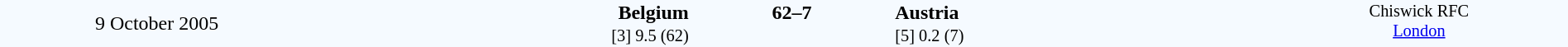<table style="width: 100%; background:#F5FAFF;" cellspacing="0">
<tr>
<td align=center rowspan=3 width=20%>9 October 2005</td>
</tr>
<tr>
<td width=24% align=right><strong>Belgium</strong></td>
<td align=center width=13%><strong>62–7</strong></td>
<td width=24%><strong>Austria</strong></td>
<td style=font-size:85% rowspan=3 valign=top align=center>Chiswick RFC<br><a href='#'>London</a></td>
</tr>
<tr style=font-size:85%>
<td align=right>[3] 9.5 (62)</td>
<td></td>
<td>[5] 0.2 (7)</td>
</tr>
</table>
